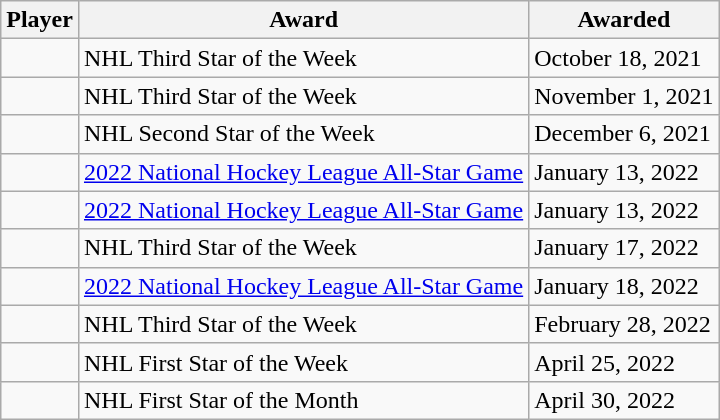<table class="wikitable sortable">
<tr>
<th>Player</th>
<th>Award</th>
<th data-sort-type="date">Awarded</th>
</tr>
<tr>
<td></td>
<td>NHL Third Star of the Week</td>
<td>October 18, 2021</td>
</tr>
<tr>
<td></td>
<td>NHL Third Star of the Week</td>
<td>November 1, 2021</td>
</tr>
<tr>
<td></td>
<td>NHL Second Star of the Week</td>
<td>December 6, 2021</td>
</tr>
<tr>
<td></td>
<td><a href='#'>2022 National Hockey League All-Star Game</a></td>
<td>January 13, 2022</td>
</tr>
<tr>
<td></td>
<td><a href='#'>2022 National Hockey League All-Star Game</a></td>
<td>January 13, 2022</td>
</tr>
<tr>
<td></td>
<td>NHL Third Star of the Week</td>
<td>January 17, 2022</td>
</tr>
<tr>
<td></td>
<td><a href='#'>2022 National Hockey League All-Star Game</a></td>
<td>January 18, 2022</td>
</tr>
<tr>
<td></td>
<td>NHL Third Star of the Week</td>
<td>February 28, 2022</td>
</tr>
<tr>
<td></td>
<td>NHL First Star of the Week</td>
<td>April 25, 2022</td>
</tr>
<tr>
<td></td>
<td>NHL First Star of the Month</td>
<td>April 30, 2022</td>
</tr>
</table>
